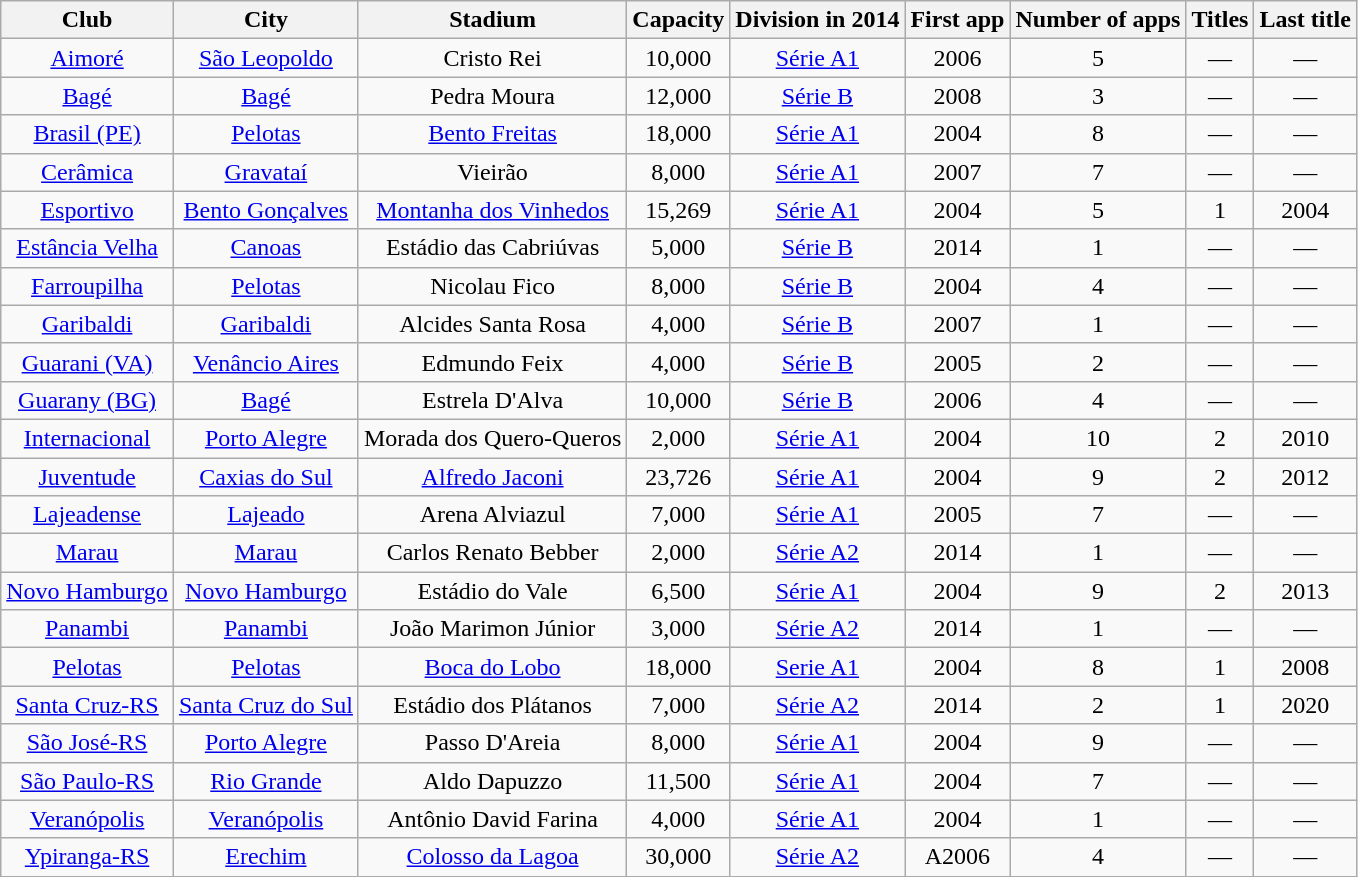<table class="wikitable sortable" style="text-align:center">
<tr>
<th>Club</th>
<th>City</th>
<th>Stadium</th>
<th>Capacity</th>
<th>Division in 2014</th>
<th>First app</th>
<th>Number of apps</th>
<th>Titles</th>
<th>Last title</th>
</tr>
<tr>
<td><a href='#'>Aimoré</a></td>
<td><a href='#'>São Leopoldo</a></td>
<td>Cristo Rei</td>
<td>10,000</td>
<td><a href='#'>Série A1</a></td>
<td>2006</td>
<td>5</td>
<td>—</td>
<td>—</td>
</tr>
<tr>
<td><a href='#'>Bagé</a></td>
<td><a href='#'>Bagé</a></td>
<td>Pedra Moura</td>
<td>12,000</td>
<td><a href='#'>Série B</a></td>
<td>2008</td>
<td>3</td>
<td>—</td>
<td>—</td>
</tr>
<tr>
<td><a href='#'>Brasil (PE)</a></td>
<td><a href='#'>Pelotas</a></td>
<td><a href='#'>Bento Freitas</a></td>
<td>18,000</td>
<td><a href='#'>Série A1</a></td>
<td>2004</td>
<td>8</td>
<td>—</td>
<td>—</td>
</tr>
<tr>
<td><a href='#'>Cerâmica</a></td>
<td><a href='#'>Gravataí</a></td>
<td>Vieirão</td>
<td>8,000</td>
<td><a href='#'>Série A1</a></td>
<td>2007</td>
<td>7</td>
<td>—</td>
<td>—</td>
</tr>
<tr>
<td><a href='#'>Esportivo</a></td>
<td><a href='#'>Bento Gonçalves</a></td>
<td><a href='#'>Montanha dos Vinhedos</a></td>
<td>15,269</td>
<td><a href='#'>Série A1</a></td>
<td>2004</td>
<td>5</td>
<td>1</td>
<td>2004</td>
</tr>
<tr>
<td><a href='#'>Estância Velha</a></td>
<td><a href='#'>Canoas</a></td>
<td>Estádio das Cabriúvas</td>
<td>5,000</td>
<td><a href='#'>Série B</a></td>
<td>2014</td>
<td>1</td>
<td>—</td>
<td>—</td>
</tr>
<tr>
<td><a href='#'>Farroupilha</a></td>
<td><a href='#'>Pelotas</a></td>
<td>Nicolau Fico</td>
<td>8,000</td>
<td><a href='#'>Série B</a></td>
<td>2004</td>
<td>4</td>
<td>—</td>
<td>—</td>
</tr>
<tr>
<td><a href='#'>Garibaldi</a></td>
<td><a href='#'>Garibaldi</a></td>
<td>Alcides Santa Rosa</td>
<td>4,000</td>
<td><a href='#'>Série B</a></td>
<td>2007</td>
<td>1</td>
<td>—</td>
<td>—</td>
</tr>
<tr>
<td><a href='#'>Guarani (VA)</a></td>
<td><a href='#'>Venâncio Aires</a></td>
<td>Edmundo Feix</td>
<td>4,000</td>
<td><a href='#'>Série B</a></td>
<td>2005</td>
<td>2</td>
<td>—</td>
<td>—</td>
</tr>
<tr>
<td><a href='#'>Guarany (BG)</a></td>
<td><a href='#'>Bagé</a></td>
<td>Estrela D'Alva</td>
<td>10,000</td>
<td><a href='#'>Série B</a></td>
<td>2006</td>
<td>4</td>
<td>—</td>
<td>—</td>
</tr>
<tr>
<td><a href='#'>Internacional</a></td>
<td><a href='#'>Porto Alegre</a></td>
<td>Morada dos Quero-Queros</td>
<td>2,000</td>
<td><a href='#'>Série A1</a></td>
<td>2004</td>
<td>10</td>
<td>2</td>
<td>2010</td>
</tr>
<tr>
<td><a href='#'>Juventude</a></td>
<td><a href='#'>Caxias do Sul</a></td>
<td><a href='#'>Alfredo Jaconi</a></td>
<td>23,726</td>
<td><a href='#'>Série A1</a></td>
<td>2004</td>
<td>9</td>
<td>2</td>
<td>2012</td>
</tr>
<tr>
<td><a href='#'>Lajeadense</a></td>
<td><a href='#'>Lajeado</a></td>
<td>Arena Alviazul</td>
<td>7,000</td>
<td><a href='#'>Série A1</a></td>
<td>2005</td>
<td>7</td>
<td>—</td>
<td>—</td>
</tr>
<tr>
<td><a href='#'>Marau</a></td>
<td><a href='#'>Marau</a></td>
<td>Carlos Renato Bebber</td>
<td>2,000</td>
<td><a href='#'>Série A2</a></td>
<td>2014</td>
<td>1</td>
<td>—</td>
<td>—</td>
</tr>
<tr>
<td><a href='#'>Novo Hamburgo</a></td>
<td><a href='#'>Novo Hamburgo</a></td>
<td>Estádio do Vale</td>
<td>6,500</td>
<td><a href='#'>Série A1</a></td>
<td>2004</td>
<td>9</td>
<td>2</td>
<td>2013</td>
</tr>
<tr>
<td><a href='#'>Panambi</a></td>
<td><a href='#'>Panambi</a></td>
<td>João Marimon Júnior</td>
<td>3,000</td>
<td><a href='#'>Série A2</a></td>
<td>2014</td>
<td>1</td>
<td>—</td>
<td>—</td>
</tr>
<tr>
<td><a href='#'>Pelotas</a></td>
<td><a href='#'>Pelotas</a></td>
<td><a href='#'>Boca do Lobo</a></td>
<td>18,000</td>
<td><a href='#'>Serie A1</a></td>
<td>2004</td>
<td>8</td>
<td>1</td>
<td>2008</td>
</tr>
<tr>
<td><a href='#'>Santa Cruz-RS</a></td>
<td><a href='#'>Santa Cruz do Sul</a></td>
<td>Estádio dos Plátanos</td>
<td>7,000</td>
<td><a href='#'>Série A2</a></td>
<td>2014</td>
<td>2</td>
<td>1</td>
<td>2020</td>
</tr>
<tr>
<td><a href='#'>São José-RS</a></td>
<td><a href='#'>Porto Alegre</a></td>
<td>Passo D'Areia</td>
<td>8,000</td>
<td><a href='#'>Série A1</a></td>
<td>2004</td>
<td>9</td>
<td>—</td>
<td>—</td>
</tr>
<tr>
<td><a href='#'>São Paulo-RS</a></td>
<td><a href='#'>Rio Grande</a></td>
<td>Aldo Dapuzzo</td>
<td>11,500</td>
<td><a href='#'>Série A1</a></td>
<td>2004</td>
<td>7</td>
<td>—</td>
<td>—</td>
</tr>
<tr>
<td><a href='#'>Veranópolis</a></td>
<td><a href='#'>Veranópolis</a></td>
<td>Antônio David Farina</td>
<td>4,000</td>
<td><a href='#'>Série A1</a></td>
<td>2004</td>
<td>1</td>
<td>—</td>
<td>—</td>
</tr>
<tr>
<td><a href='#'>Ypiranga-RS</a></td>
<td><a href='#'>Erechim</a></td>
<td><a href='#'>Colosso da Lagoa</a></td>
<td>30,000</td>
<td><a href='#'>Série A2</a></td>
<td>A2006</td>
<td>4</td>
<td>—</td>
<td>—</td>
</tr>
</table>
